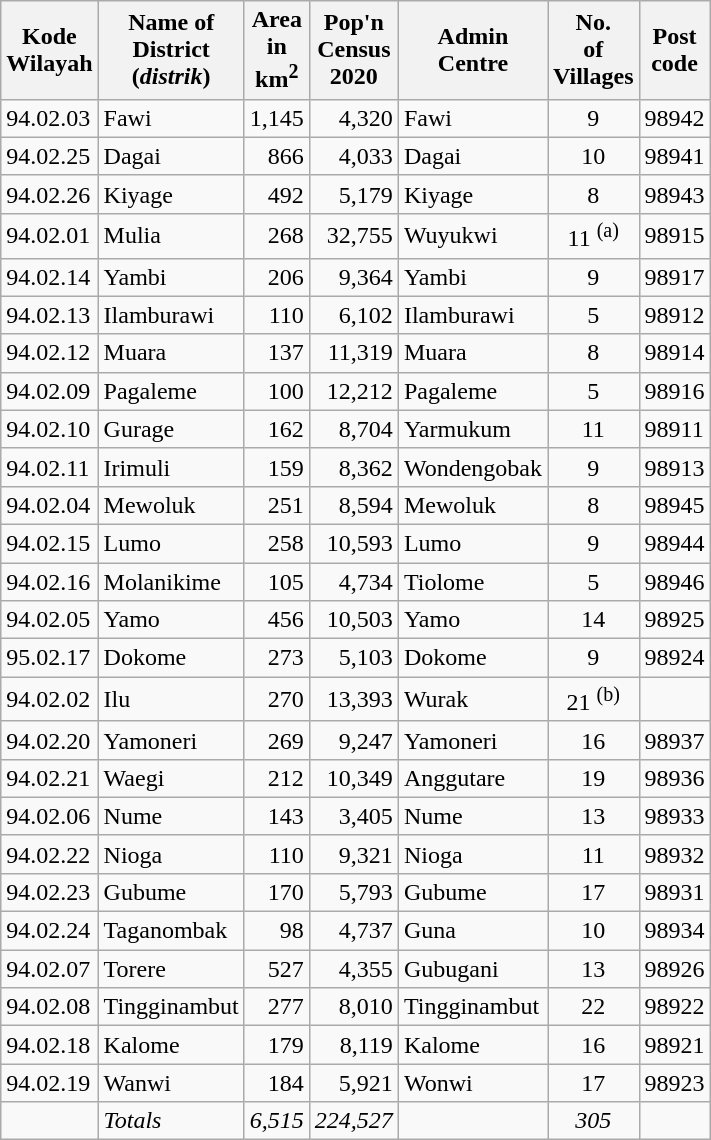<table class="wikitable">
<tr>
<th>Kode <br>Wilayah</th>
<th>Name of <br>District<br>(<em>distrik</em>)</th>
<th>Area<br>in<br>km<sup>2</sup></th>
<th>Pop'n <br>Census<br>2020</th>
<th>Admin<br>Centre</th>
<th>No. <br>of<br>Villages</th>
<th>Post<br>code</th>
</tr>
<tr>
<td>94.02.03</td>
<td>Fawi </td>
<td align="right">1,145</td>
<td align="right">4,320</td>
<td>Fawi</td>
<td align="center">9</td>
<td>98942</td>
</tr>
<tr>
<td>94.02.25</td>
<td>Dagai </td>
<td align="right">866</td>
<td align="right">4,033</td>
<td>Dagai</td>
<td align="center">10</td>
<td>98941</td>
</tr>
<tr>
<td>94.02.26</td>
<td>Kiyage </td>
<td align="right">492</td>
<td align="right">5,179</td>
<td>Kiyage</td>
<td align="center">8</td>
<td>98943</td>
</tr>
<tr>
<td>94.02.01</td>
<td>Mulia </td>
<td align="right">268</td>
<td align="right">32,755</td>
<td>Wuyukwi</td>
<td align="center">11 <sup>(a)</sup></td>
<td>98915</td>
</tr>
<tr>
<td>94.02.14</td>
<td>Yambi </td>
<td align="right">206</td>
<td align="right">9,364</td>
<td>Yambi</td>
<td align="center">9</td>
<td>98917</td>
</tr>
<tr>
<td>94.02.13</td>
<td>Ilamburawi </td>
<td align="right">110</td>
<td align="right">6,102</td>
<td>Ilamburawi</td>
<td align="center">5</td>
<td>98912</td>
</tr>
<tr>
<td>94.02.12</td>
<td>Muara </td>
<td align="right">137</td>
<td align="right">11,319</td>
<td>Muara</td>
<td align="center">8</td>
<td>98914</td>
</tr>
<tr>
<td>94.02.09</td>
<td>Pagaleme </td>
<td align="right">100</td>
<td align="right">12,212</td>
<td>Pagaleme</td>
<td align="center">5</td>
<td>98916</td>
</tr>
<tr>
<td>94.02.10</td>
<td>Gurage </td>
<td align="right">162</td>
<td align="right">8,704</td>
<td>Yarmukum</td>
<td align="center">11</td>
<td>98911</td>
</tr>
<tr>
<td>94.02.11</td>
<td>Irimuli </td>
<td align="right">159</td>
<td align="right">8,362</td>
<td>Wondengobak</td>
<td align="center">9</td>
<td>98913</td>
</tr>
<tr>
<td>94.02.04</td>
<td>Mewoluk </td>
<td align="right">251</td>
<td align="right">8,594</td>
<td>Mewoluk</td>
<td align="center">8</td>
<td>98945</td>
</tr>
<tr>
<td>94.02.15</td>
<td>Lumo </td>
<td align="right">258</td>
<td align="right">10,593</td>
<td>Lumo</td>
<td align="center">9</td>
<td>98944</td>
</tr>
<tr>
<td>94.02.16</td>
<td>Molanikime </td>
<td align="right">105</td>
<td align="right">4,734</td>
<td>Tiolome</td>
<td align="center">5</td>
<td>98946</td>
</tr>
<tr>
<td>94.02.05</td>
<td>Yamo </td>
<td align="right">456</td>
<td align="right">10,503</td>
<td>Yamo</td>
<td align="center">14</td>
<td>98925</td>
</tr>
<tr>
<td>95.02.17</td>
<td>Dokome </td>
<td align="right">273</td>
<td align="right">5,103</td>
<td>Dokome</td>
<td align="center">9</td>
<td>98924</td>
</tr>
<tr>
<td>94.02.02</td>
<td>Ilu </td>
<td align="right">270</td>
<td align="right">13,393</td>
<td>Wurak</td>
<td align="center">21 <sup>(b)</sup></td>
<td></td>
</tr>
<tr>
<td>94.02.20</td>
<td>Yamoneri </td>
<td align="right">269</td>
<td align="right">9,247</td>
<td>Yamoneri</td>
<td align="center">16</td>
<td>98937</td>
</tr>
<tr>
<td>94.02.21</td>
<td>Waegi </td>
<td align="right">212</td>
<td align="right">10,349</td>
<td>Anggutare</td>
<td align="center">19</td>
<td>98936</td>
</tr>
<tr>
<td>94.02.06</td>
<td>Nume </td>
<td align="right">143</td>
<td align="right">3,405</td>
<td>Nume</td>
<td align="center">13</td>
<td>98933</td>
</tr>
<tr>
<td>94.02.22</td>
<td>Nioga </td>
<td align="right">110</td>
<td align="right">9,321</td>
<td>Nioga</td>
<td align="center">11</td>
<td>98932</td>
</tr>
<tr>
<td>94.02.23</td>
<td>Gubume </td>
<td align="right">170</td>
<td align="right">5,793</td>
<td>Gubume</td>
<td align="center">17</td>
<td>98931</td>
</tr>
<tr>
<td>94.02.24</td>
<td>Taganombak </td>
<td align="right">98</td>
<td align="right">4,737</td>
<td>Guna</td>
<td align="center">10</td>
<td>98934</td>
</tr>
<tr>
<td>94.02.07</td>
<td>Torere </td>
<td align="right">527</td>
<td align="right">4,355</td>
<td>Gubugani</td>
<td align="center">13</td>
<td>98926</td>
</tr>
<tr>
<td>94.02.08</td>
<td>Tingginambut </td>
<td align="right">277</td>
<td align="right">8,010</td>
<td>Tingginambut</td>
<td align="center">22</td>
<td>98922</td>
</tr>
<tr>
<td>94.02.18</td>
<td>Kalome </td>
<td align="right">179</td>
<td align="right">8,119</td>
<td>Kalome</td>
<td align="center">16</td>
<td>98921</td>
</tr>
<tr>
<td>94.02.19</td>
<td>Wanwi </td>
<td align="right">184</td>
<td align="right">5,921</td>
<td>Wonwi</td>
<td align="center">17</td>
<td>98923</td>
</tr>
<tr>
<td></td>
<td><em>Totals</em></td>
<td align="right"><em>6,515</em></td>
<td align="right"><em>224,527</em></td>
<td><em> </em></td>
<td align="center"><em>305</em></td>
<td></td>
</tr>
</table>
